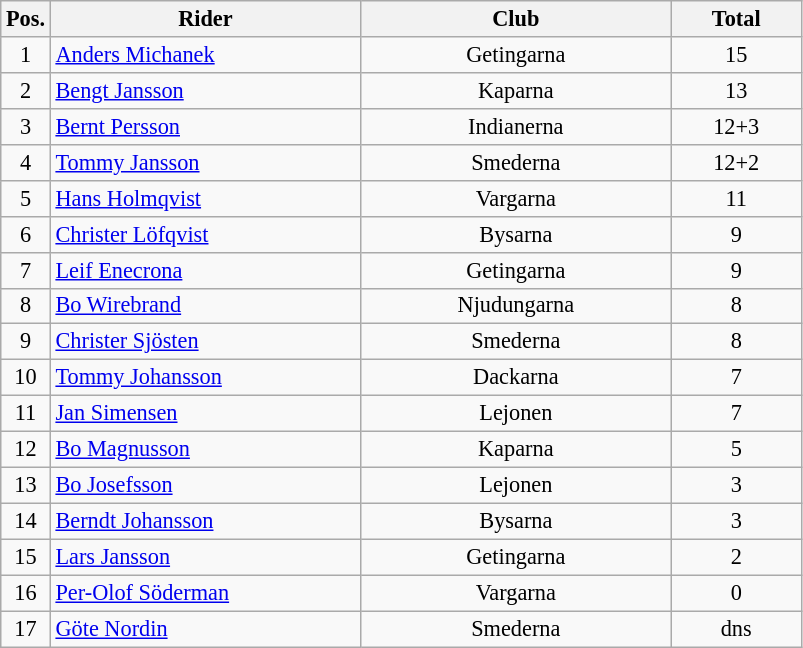<table class=wikitable style="font-size:93%;">
<tr>
<th width=25px>Pos.</th>
<th width=200px>Rider</th>
<th width=200px>Club</th>
<th width=80px>Total</th>
</tr>
<tr align=center>
<td>1</td>
<td align=left><a href='#'>Anders Michanek</a></td>
<td>Getingarna</td>
<td>15</td>
</tr>
<tr align=center>
<td>2</td>
<td align=left><a href='#'>Bengt Jansson</a></td>
<td>Kaparna</td>
<td>13</td>
</tr>
<tr align=center>
<td>3</td>
<td align=left><a href='#'>Bernt Persson</a></td>
<td>Indianerna</td>
<td>12+3</td>
</tr>
<tr align=center>
<td>4</td>
<td align=left><a href='#'>Tommy Jansson</a></td>
<td>Smederna</td>
<td>12+2</td>
</tr>
<tr align=center>
<td>5</td>
<td align=left><a href='#'>Hans Holmqvist</a></td>
<td>Vargarna</td>
<td>11</td>
</tr>
<tr align=center>
<td>6</td>
<td align=left><a href='#'>Christer Löfqvist</a></td>
<td>Bysarna</td>
<td>9</td>
</tr>
<tr align=center>
<td>7</td>
<td align=left><a href='#'>Leif Enecrona</a></td>
<td>Getingarna</td>
<td>9</td>
</tr>
<tr align=center>
<td>8</td>
<td align=left><a href='#'>Bo Wirebrand</a></td>
<td>Njudungarna</td>
<td>8</td>
</tr>
<tr align=center>
<td>9</td>
<td align=left><a href='#'>Christer Sjösten</a></td>
<td>Smederna</td>
<td>8</td>
</tr>
<tr align=center>
<td>10</td>
<td align=left><a href='#'>Tommy Johansson</a></td>
<td>Dackarna</td>
<td>7</td>
</tr>
<tr align=center>
<td>11</td>
<td align=left><a href='#'>Jan Simensen</a></td>
<td>Lejonen</td>
<td>7</td>
</tr>
<tr align=center>
<td>12</td>
<td align=left><a href='#'>Bo Magnusson</a></td>
<td>Kaparna</td>
<td>5</td>
</tr>
<tr align=center>
<td>13</td>
<td align=left><a href='#'>Bo Josefsson</a></td>
<td>Lejonen</td>
<td>3</td>
</tr>
<tr align=center>
<td>14</td>
<td align=left><a href='#'>Berndt Johansson</a></td>
<td>Bysarna</td>
<td>3</td>
</tr>
<tr align=center>
<td>15</td>
<td align=left><a href='#'>Lars Jansson</a></td>
<td>Getingarna</td>
<td>2</td>
</tr>
<tr align=center>
<td>16</td>
<td align=left><a href='#'>Per-Olof Söderman</a></td>
<td>Vargarna</td>
<td>0</td>
</tr>
<tr align=center>
<td>17</td>
<td align=left><a href='#'>Göte Nordin</a></td>
<td>Smederna</td>
<td>dns</td>
</tr>
</table>
